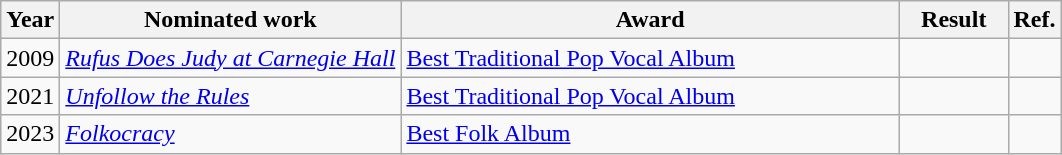<table class="wikitable">
<tr>
<th>Year</th>
<th width="220">Nominated work</th>
<th width="325">Award</th>
<th width="65">Result</th>
<th>Ref.</th>
</tr>
<tr>
<td align="center">2009</td>
<td><em><a href='#'>Rufus Does Judy at Carnegie Hall</a></em></td>
<td><a href='#'>Best Traditional Pop Vocal Album</a></td>
<td></td>
<td align="center"></td>
</tr>
<tr>
<td>2021</td>
<td><em><a href='#'>Unfollow the Rules</a></em></td>
<td><a href='#'>Best Traditional Pop Vocal Album</a></td>
<td></td>
<td align="center"></td>
</tr>
<tr>
<td>2023</td>
<td><em><a href='#'>Folkocracy</a></em></td>
<td><a href='#'>Best Folk Album</a></td>
<td></td>
<td align="center"></td>
</tr>
</table>
